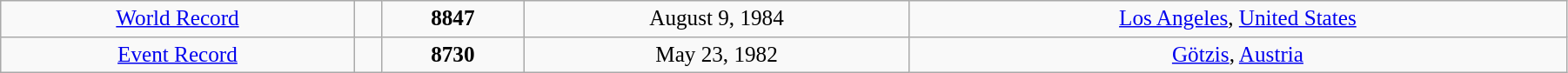<table class="wikitable" style=" text-align:center; font-size:105%;" width="95%">
<tr>
<td><a href='#'>World Record</a></td>
<td></td>
<td><strong>8847</strong> </td>
<td>August 9, 1984</td>
<td> <a href='#'>Los Angeles</a>, <a href='#'>United States</a></td>
</tr>
<tr>
<td><a href='#'>Event Record</a></td>
<td></td>
<td><strong>8730</strong></td>
<td>May 23, 1982</td>
<td> <a href='#'>Götzis</a>, <a href='#'>Austria</a></td>
</tr>
</table>
